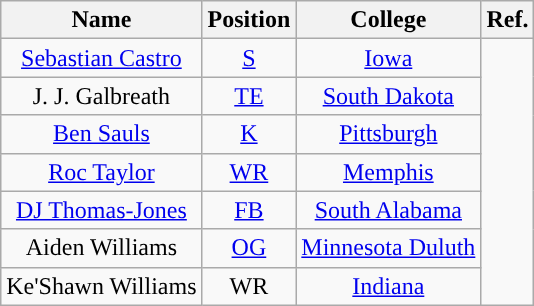<table class="wikitable" style="text-align:center">
<tr>
<th>Name</th>
<th>Position</th>
<th>College</th>
<th>Ref.</th>
</tr>
<tr>
<td><a href='#'>Sebastian Castro</a></td>
<td><a href='#'>S</a></td>
<td><a href='#'>Iowa</a></td>
<td rowspan="7"></td>
</tr>
<tr>
<td>J. J. Galbreath</td>
<td><a href='#'>TE</a></td>
<td><a href='#'>South Dakota</a></td>
</tr>
<tr>
<td><a href='#'>Ben Sauls</a></td>
<td><a href='#'>K</a></td>
<td><a href='#'>Pittsburgh</a></td>
</tr>
<tr>
<td><a href='#'>Roc Taylor</a></td>
<td><a href='#'>WR</a></td>
<td><a href='#'>Memphis</a></td>
</tr>
<tr>
<td><a href='#'>DJ Thomas-Jones</a></td>
<td><a href='#'>FB</a></td>
<td><a href='#'>South Alabama</a></td>
</tr>
<tr>
<td>Aiden Williams</td>
<td><a href='#'>OG</a></td>
<td><a href='#'>Minnesota Duluth</a></td>
</tr>
<tr>
<td>Ke'Shawn Williams</td>
<td>WR</td>
<td><a href='#'>Indiana</a></td>
</tr>
</table>
